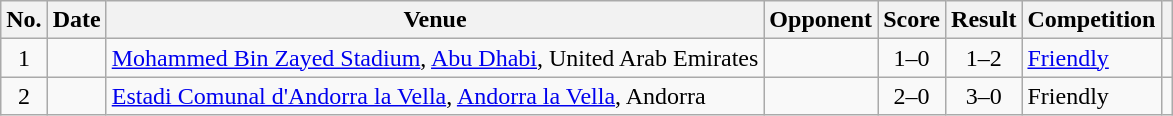<table class="wikitable sortable">
<tr>
<th scope="col">No.</th>
<th scope="col">Date</th>
<th scope="col">Venue</th>
<th scope="col">Opponent</th>
<th scope="col">Score</th>
<th scope="col">Result</th>
<th scope="col">Competition</th>
<th scope="col" class="unsortable"></th>
</tr>
<tr>
<td align="center">1</td>
<td></td>
<td><a href='#'>Mohammed Bin Zayed Stadium</a>, <a href='#'>Abu Dhabi</a>, United Arab Emirates</td>
<td></td>
<td align="center">1–0</td>
<td align="center">1–2</td>
<td><a href='#'>Friendly</a></td>
<td></td>
</tr>
<tr>
<td align="center">2</td>
<td></td>
<td><a href='#'>Estadi Comunal d'Andorra la Vella</a>, <a href='#'>Andorra la Vella</a>, Andorra</td>
<td></td>
<td align="center">2–0</td>
<td align="center">3–0</td>
<td>Friendly</td>
<td></td>
</tr>
</table>
